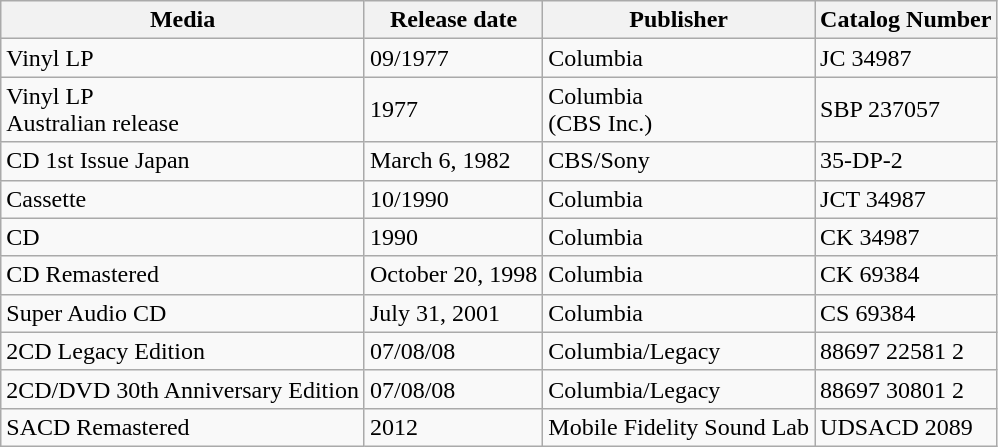<table class="wikitable">
<tr>
<th>Media</th>
<th>Release date</th>
<th>Publisher</th>
<th>Catalog Number</th>
</tr>
<tr>
<td>Vinyl LP</td>
<td>09/1977</td>
<td>Columbia</td>
<td>JC 34987</td>
</tr>
<tr>
<td>Vinyl LP<br>Australian release</td>
<td>1977</td>
<td>Columbia<br>(CBS Inc.)</td>
<td>SBP 237057</td>
</tr>
<tr>
<td>CD 1st Issue Japan</td>
<td>March 6, 1982</td>
<td>CBS/Sony</td>
<td>35-DP-2</td>
</tr>
<tr>
<td>Cassette</td>
<td>10/1990</td>
<td>Columbia</td>
<td>JCT 34987</td>
</tr>
<tr>
<td>CD</td>
<td>1990</td>
<td>Columbia</td>
<td>CK 34987</td>
</tr>
<tr>
<td>CD Remastered</td>
<td>October 20, 1998</td>
<td>Columbia</td>
<td>CK 69384</td>
</tr>
<tr>
<td>Super Audio CD</td>
<td>July 31, 2001</td>
<td>Columbia</td>
<td>CS 69384</td>
</tr>
<tr>
<td>2CD Legacy Edition</td>
<td>07/08/08</td>
<td>Columbia/Legacy</td>
<td>88697 22581 2</td>
</tr>
<tr>
<td>2CD/DVD 30th Anniversary Edition</td>
<td>07/08/08</td>
<td>Columbia/Legacy</td>
<td>88697 30801 2</td>
</tr>
<tr>
<td>SACD Remastered</td>
<td>2012</td>
<td>Mobile Fidelity Sound Lab</td>
<td>UDSACD 2089</td>
</tr>
</table>
